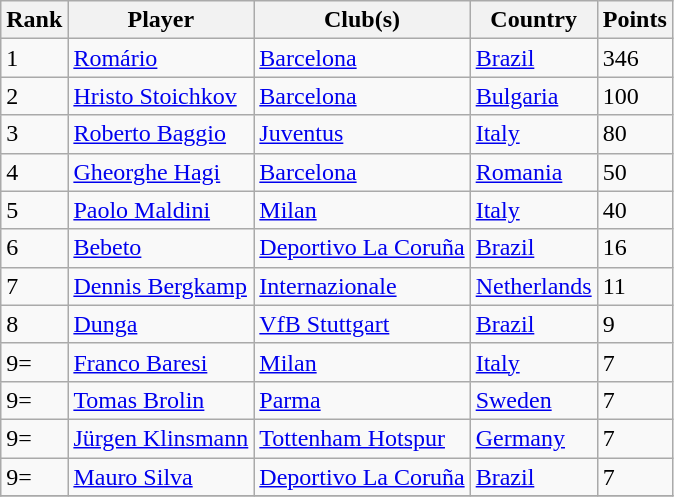<table class="wikitable">
<tr>
<th>Rank</th>
<th>Player</th>
<th>Club(s)</th>
<th>Country</th>
<th>Points</th>
</tr>
<tr>
<td>1</td>
<td><a href='#'>Romário</a></td>
<td> <a href='#'>Barcelona</a></td>
<td> <a href='#'>Brazil</a></td>
<td>346</td>
</tr>
<tr>
<td>2</td>
<td><a href='#'>Hristo Stoichkov</a></td>
<td> <a href='#'>Barcelona</a></td>
<td> <a href='#'>Bulgaria</a></td>
<td>100</td>
</tr>
<tr>
<td>3</td>
<td><a href='#'>Roberto Baggio</a></td>
<td> <a href='#'>Juventus</a></td>
<td> <a href='#'>Italy</a></td>
<td>80</td>
</tr>
<tr>
<td>4</td>
<td><a href='#'>Gheorghe Hagi</a></td>
<td> <a href='#'>Barcelona</a></td>
<td> <a href='#'>Romania</a></td>
<td>50</td>
</tr>
<tr>
<td>5</td>
<td><a href='#'>Paolo Maldini</a></td>
<td> <a href='#'>Milan</a></td>
<td> <a href='#'>Italy</a></td>
<td>40</td>
</tr>
<tr>
<td>6</td>
<td><a href='#'>Bebeto</a></td>
<td> <a href='#'>Deportivo La Coruña</a></td>
<td> <a href='#'>Brazil</a></td>
<td>16</td>
</tr>
<tr>
<td>7</td>
<td><a href='#'>Dennis Bergkamp</a></td>
<td> <a href='#'>Internazionale</a></td>
<td> <a href='#'>Netherlands</a></td>
<td>11</td>
</tr>
<tr>
<td>8</td>
<td><a href='#'>Dunga</a></td>
<td> <a href='#'>VfB Stuttgart</a></td>
<td> <a href='#'>Brazil</a></td>
<td>9</td>
</tr>
<tr>
<td>9=</td>
<td><a href='#'>Franco Baresi</a></td>
<td> <a href='#'>Milan</a></td>
<td> <a href='#'>Italy</a></td>
<td>7</td>
</tr>
<tr>
<td>9=</td>
<td><a href='#'>Tomas Brolin</a></td>
<td> <a href='#'>Parma</a></td>
<td> <a href='#'>Sweden</a></td>
<td>7</td>
</tr>
<tr>
<td>9=</td>
<td><a href='#'>Jürgen Klinsmann</a></td>
<td> <a href='#'>Tottenham Hotspur</a></td>
<td> <a href='#'>Germany</a></td>
<td>7</td>
</tr>
<tr>
<td>9=</td>
<td><a href='#'>Mauro Silva</a></td>
<td> <a href='#'>Deportivo La Coruña</a></td>
<td> <a href='#'>Brazil</a></td>
<td>7</td>
</tr>
<tr>
</tr>
</table>
